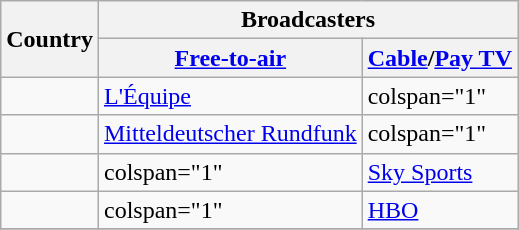<table class="wikitable">
<tr>
<th rowspan="2">Country</th>
<th colspan="2">Broadcasters</th>
</tr>
<tr>
<th><a href='#'>Free-to-air</a></th>
<th><a href='#'>Cable</a>/<a href='#'>Pay TV</a></th>
</tr>
<tr>
<td></td>
<td><a href='#'>L'Équipe</a></td>
<td>colspan="1" </td>
</tr>
<tr>
<td></td>
<td><a href='#'>Mitteldeutscher Rundfunk</a></td>
<td>colspan="1" </td>
</tr>
<tr>
<td></td>
<td>colspan="1" </td>
<td><a href='#'>Sky Sports</a></td>
</tr>
<tr>
<td></td>
<td>colspan="1" </td>
<td><a href='#'>HBO</a></td>
</tr>
<tr>
</tr>
</table>
